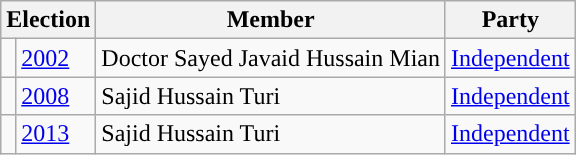<table class="wikitable">
<tr>
<th colspan="2">Election</th>
<th>Member</th>
<th>Party</th>
</tr>
<tr>
<td style="background-color: "></td>
<td><a href='#'>2002</a></td>
<td>Doctor Sayed Javaid Hussain Mian</td>
<td><a href='#'>Independent</a></td>
</tr>
<tr>
<td style="background-color: "></td>
<td><a href='#'>2008</a></td>
<td>Sajid Hussain Turi</td>
<td><a href='#'>Independent</a></td>
</tr>
<tr>
<td style="background-color: "></td>
<td><a href='#'>2013</a></td>
<td>Sajid Hussain Turi</td>
<td><a href='#'>Independent</a></td>
</tr>
</table>
